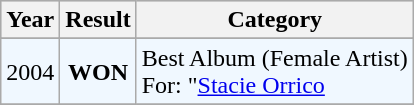<table class="wikitable"|width=100%>
<tr bgcolor="#CCCCCC">
<th align="left">Year</th>
<th align="left">Result</th>
<th align="center">Category</th>
</tr>
<tr>
</tr>
<tr bgcolor="#F0F8FF">
<td align="left">2004</td>
<td align="center"><strong>WON</strong></td>
<td align="left">Best Album (Female Artist) <br> For: "<a href='#'>Stacie Orrico</a></td>
</tr>
<tr>
</tr>
</table>
